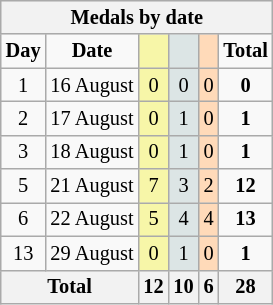<table class="wikitable" style="font-size:85%; text-align:center;">
<tr style="background:#efefef;">
<th colspan=6><strong>Medals by date</strong></th>
</tr>
<tr>
<td><strong>Day</strong></td>
<td><strong>Date</strong></td>
<td style="background:#F7F6A8;"></td>
<td style="background:#DCE5E5;"></td>
<td style="background:#FFDAB9;"></td>
<td><strong>Total</strong></td>
</tr>
<tr>
<td>1</td>
<td>16 August</td>
<td style="background:#F7F6A8;">0</td>
<td style="background:#DCE5E5;">0</td>
<td style="background:#FFDAB9;">0</td>
<td><strong>0</strong></td>
</tr>
<tr>
<td>2</td>
<td>17 August</td>
<td style="background:#F7F6A8;">0</td>
<td style="background:#DCE5E5;">1</td>
<td style="background:#FFDAB9;">0</td>
<td><strong>1</strong></td>
</tr>
<tr>
<td>3</td>
<td>18 August</td>
<td style="background:#F7F6A8;">0</td>
<td style="background:#DCE5E5;">1</td>
<td style="background:#FFDAB9;">0</td>
<td><strong>1</strong></td>
</tr>
<tr>
<td>5</td>
<td>21 August</td>
<td style="background:#F7F6A8;">7</td>
<td style="background:#DCE5E5;">3</td>
<td style="background:#FFDAB9;">2</td>
<td><strong>12</strong></td>
</tr>
<tr>
<td>6</td>
<td>22 August</td>
<td style="background:#F7F6A8;">5</td>
<td style="background:#DCE5E5;">4</td>
<td style="background:#FFDAB9;">4</td>
<td><strong>13</strong></td>
</tr>
<tr>
<td>13</td>
<td>29 August</td>
<td style="background:#F7F6A8;">0</td>
<td style="background:#DCE5E5;">1</td>
<td style="background:#FFDAB9;">0</td>
<td><strong>1</strong></td>
</tr>
<tr>
<th colspan="2">Total</th>
<th>12</th>
<th>10</th>
<th>6</th>
<th>28</th>
</tr>
</table>
